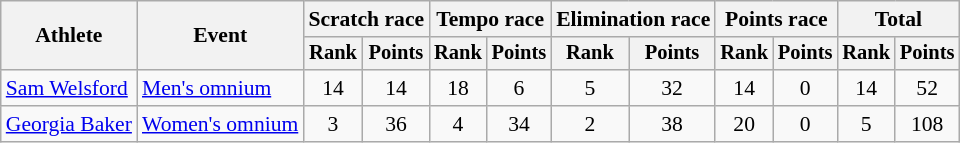<table class=wikitable style=font-size:90%;text-align:center>
<tr>
<th rowspan=2>Athlete</th>
<th rowspan=2>Event</th>
<th colspan=2>Scratch race</th>
<th colspan=2>Tempo race</th>
<th colspan=2>Elimination race</th>
<th colspan=2>Points race</th>
<th colspan=2>Total</th>
</tr>
<tr style=font-size:95%>
<th>Rank</th>
<th>Points</th>
<th>Rank</th>
<th>Points</th>
<th>Rank</th>
<th>Points</th>
<th>Rank</th>
<th>Points</th>
<th>Rank</th>
<th>Points</th>
</tr>
<tr>
<td align=left><a href='#'>Sam Welsford</a></td>
<td rowspan="1" align="left"><a href='#'>Men's omnium</a></td>
<td>14</td>
<td>14</td>
<td>18</td>
<td>6</td>
<td>5</td>
<td>32</td>
<td>14</td>
<td>0</td>
<td>14</td>
<td>52</td>
</tr>
<tr>
<td align="left"><a href='#'>Georgia Baker</a></td>
<td rowspan="2" align="left"><a href='#'>Women's omnium</a></td>
<td>3</td>
<td>36</td>
<td>4</td>
<td>34</td>
<td>2</td>
<td>38</td>
<td>20</td>
<td>0</td>
<td>5</td>
<td>108</td>
</tr>
</table>
